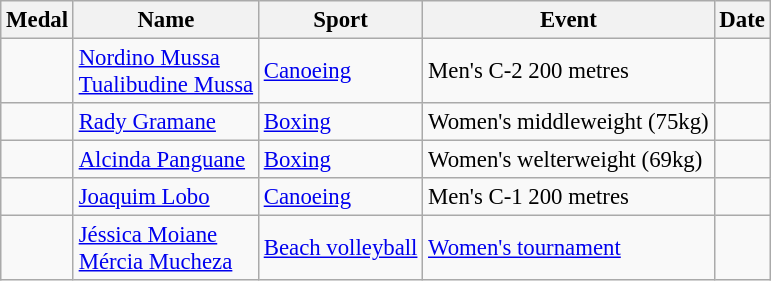<table class="wikitable sortable" style="font-size:95%">
<tr>
<th>Medal</th>
<th>Name</th>
<th>Sport</th>
<th>Event</th>
<th>Date</th>
</tr>
<tr>
<td></td>
<td><a href='#'>Nordino Mussa</a><br><a href='#'>Tualibudine Mussa</a></td>
<td><a href='#'>Canoeing</a></td>
<td>Men's C-2 200 metres</td>
<td></td>
</tr>
<tr>
<td></td>
<td><a href='#'>Rady Gramane</a></td>
<td><a href='#'>Boxing</a></td>
<td>Women's middleweight (75kg)</td>
<td></td>
</tr>
<tr>
<td></td>
<td><a href='#'>Alcinda Panguane</a></td>
<td><a href='#'>Boxing</a></td>
<td>Women's welterweight (69kg)</td>
<td></td>
</tr>
<tr>
<td></td>
<td><a href='#'>Joaquim Lobo</a></td>
<td><a href='#'>Canoeing</a></td>
<td>Men's C-1 200 metres</td>
<td></td>
</tr>
<tr>
<td></td>
<td><a href='#'>Jéssica Moiane</a><br><a href='#'>Mércia Mucheza</a></td>
<td><a href='#'>Beach volleyball</a></td>
<td><a href='#'>Women's tournament</a></td>
<td></td>
</tr>
</table>
